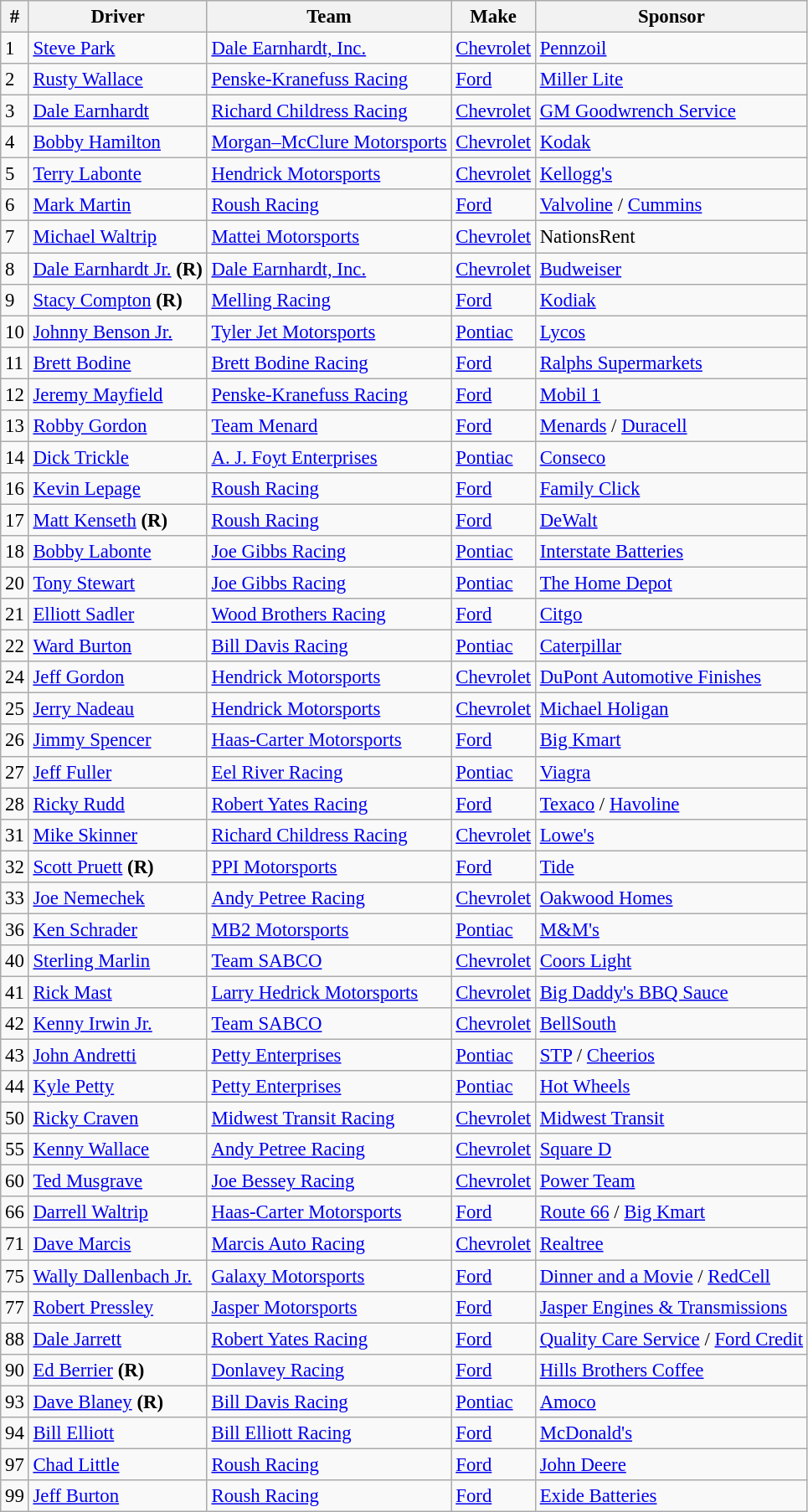<table class="wikitable" style="font-size:95%">
<tr>
<th>#</th>
<th>Driver</th>
<th>Team</th>
<th>Make</th>
<th>Sponsor</th>
</tr>
<tr>
<td>1</td>
<td><a href='#'>Steve Park</a></td>
<td><a href='#'>Dale Earnhardt, Inc.</a></td>
<td><a href='#'>Chevrolet</a></td>
<td><a href='#'>Pennzoil</a></td>
</tr>
<tr>
<td>2</td>
<td><a href='#'>Rusty Wallace</a></td>
<td><a href='#'>Penske-Kranefuss Racing</a></td>
<td><a href='#'>Ford</a></td>
<td><a href='#'>Miller Lite</a></td>
</tr>
<tr>
<td>3</td>
<td><a href='#'>Dale Earnhardt</a></td>
<td><a href='#'>Richard Childress Racing</a></td>
<td><a href='#'>Chevrolet</a></td>
<td><a href='#'>GM Goodwrench Service</a></td>
</tr>
<tr>
<td>4</td>
<td><a href='#'>Bobby Hamilton</a></td>
<td><a href='#'>Morgan–McClure Motorsports</a></td>
<td><a href='#'>Chevrolet</a></td>
<td><a href='#'>Kodak</a></td>
</tr>
<tr>
<td>5</td>
<td><a href='#'>Terry Labonte</a></td>
<td><a href='#'>Hendrick Motorsports</a></td>
<td><a href='#'>Chevrolet</a></td>
<td><a href='#'>Kellogg's</a></td>
</tr>
<tr>
<td>6</td>
<td><a href='#'>Mark Martin</a></td>
<td><a href='#'>Roush Racing</a></td>
<td><a href='#'>Ford</a></td>
<td><a href='#'>Valvoline</a> / <a href='#'>Cummins</a></td>
</tr>
<tr>
<td>7</td>
<td><a href='#'>Michael Waltrip</a></td>
<td><a href='#'>Mattei Motorsports</a></td>
<td><a href='#'>Chevrolet</a></td>
<td>NationsRent</td>
</tr>
<tr>
<td>8</td>
<td><a href='#'>Dale Earnhardt Jr.</a> <strong>(R)</strong></td>
<td><a href='#'>Dale Earnhardt, Inc.</a></td>
<td><a href='#'>Chevrolet</a></td>
<td><a href='#'>Budweiser</a></td>
</tr>
<tr>
<td>9</td>
<td><a href='#'>Stacy Compton</a> <strong>(R)</strong></td>
<td><a href='#'>Melling Racing</a></td>
<td><a href='#'>Ford</a></td>
<td><a href='#'>Kodiak</a></td>
</tr>
<tr>
<td>10</td>
<td><a href='#'>Johnny Benson Jr.</a></td>
<td><a href='#'>Tyler Jet Motorsports</a></td>
<td><a href='#'>Pontiac</a></td>
<td><a href='#'>Lycos</a></td>
</tr>
<tr>
<td>11</td>
<td><a href='#'>Brett Bodine</a></td>
<td><a href='#'>Brett Bodine Racing</a></td>
<td><a href='#'>Ford</a></td>
<td><a href='#'>Ralphs Supermarkets</a></td>
</tr>
<tr>
<td>12</td>
<td><a href='#'>Jeremy Mayfield</a></td>
<td><a href='#'>Penske-Kranefuss Racing</a></td>
<td><a href='#'>Ford</a></td>
<td><a href='#'>Mobil 1</a></td>
</tr>
<tr>
<td>13</td>
<td><a href='#'>Robby Gordon</a></td>
<td><a href='#'>Team Menard</a></td>
<td><a href='#'>Ford</a></td>
<td><a href='#'>Menards</a> / <a href='#'>Duracell</a></td>
</tr>
<tr>
<td>14</td>
<td><a href='#'>Dick Trickle</a></td>
<td><a href='#'>A. J. Foyt Enterprises</a></td>
<td><a href='#'>Pontiac</a></td>
<td><a href='#'>Conseco</a></td>
</tr>
<tr>
<td>16</td>
<td><a href='#'>Kevin Lepage</a></td>
<td><a href='#'>Roush Racing</a></td>
<td><a href='#'>Ford</a></td>
<td><a href='#'>Family Click</a></td>
</tr>
<tr>
<td>17</td>
<td><a href='#'>Matt Kenseth</a> <strong>(R)</strong></td>
<td><a href='#'>Roush Racing</a></td>
<td><a href='#'>Ford</a></td>
<td><a href='#'>DeWalt</a></td>
</tr>
<tr>
<td>18</td>
<td><a href='#'>Bobby Labonte</a></td>
<td><a href='#'>Joe Gibbs Racing</a></td>
<td><a href='#'>Pontiac</a></td>
<td><a href='#'>Interstate Batteries</a></td>
</tr>
<tr>
<td>20</td>
<td><a href='#'>Tony Stewart</a></td>
<td><a href='#'>Joe Gibbs Racing</a></td>
<td><a href='#'>Pontiac</a></td>
<td><a href='#'>The Home Depot</a></td>
</tr>
<tr>
<td>21</td>
<td><a href='#'>Elliott Sadler</a></td>
<td><a href='#'>Wood Brothers Racing</a></td>
<td><a href='#'>Ford</a></td>
<td><a href='#'>Citgo</a></td>
</tr>
<tr>
<td>22</td>
<td><a href='#'>Ward Burton</a></td>
<td><a href='#'>Bill Davis Racing</a></td>
<td><a href='#'>Pontiac</a></td>
<td><a href='#'>Caterpillar</a></td>
</tr>
<tr>
<td>24</td>
<td><a href='#'>Jeff Gordon</a></td>
<td><a href='#'>Hendrick Motorsports</a></td>
<td><a href='#'>Chevrolet</a></td>
<td><a href='#'>DuPont Automotive Finishes</a></td>
</tr>
<tr>
<td>25</td>
<td><a href='#'>Jerry Nadeau</a></td>
<td><a href='#'>Hendrick Motorsports</a></td>
<td><a href='#'>Chevrolet</a></td>
<td><a href='#'>Michael Holigan</a></td>
</tr>
<tr>
<td>26</td>
<td><a href='#'>Jimmy Spencer</a></td>
<td><a href='#'>Haas-Carter Motorsports</a></td>
<td><a href='#'>Ford</a></td>
<td><a href='#'>Big Kmart</a></td>
</tr>
<tr>
<td>27</td>
<td><a href='#'>Jeff Fuller</a></td>
<td><a href='#'>Eel River Racing</a></td>
<td><a href='#'>Pontiac</a></td>
<td><a href='#'>Viagra</a></td>
</tr>
<tr>
<td>28</td>
<td><a href='#'>Ricky Rudd</a></td>
<td><a href='#'>Robert Yates Racing</a></td>
<td><a href='#'>Ford</a></td>
<td><a href='#'>Texaco</a> / <a href='#'>Havoline</a></td>
</tr>
<tr>
<td>31</td>
<td><a href='#'>Mike Skinner</a></td>
<td><a href='#'>Richard Childress Racing</a></td>
<td><a href='#'>Chevrolet</a></td>
<td><a href='#'>Lowe's</a></td>
</tr>
<tr>
<td>32</td>
<td><a href='#'>Scott Pruett</a> <strong>(R)</strong></td>
<td><a href='#'>PPI Motorsports</a></td>
<td><a href='#'>Ford</a></td>
<td><a href='#'>Tide</a></td>
</tr>
<tr>
<td>33</td>
<td><a href='#'>Joe Nemechek</a></td>
<td><a href='#'>Andy Petree Racing</a></td>
<td><a href='#'>Chevrolet</a></td>
<td><a href='#'>Oakwood Homes</a></td>
</tr>
<tr>
<td>36</td>
<td><a href='#'>Ken Schrader</a></td>
<td><a href='#'>MB2 Motorsports</a></td>
<td><a href='#'>Pontiac</a></td>
<td><a href='#'>M&M's</a></td>
</tr>
<tr>
<td>40</td>
<td><a href='#'>Sterling Marlin</a></td>
<td><a href='#'>Team SABCO</a></td>
<td><a href='#'>Chevrolet</a></td>
<td><a href='#'>Coors Light</a></td>
</tr>
<tr>
<td>41</td>
<td><a href='#'>Rick Mast</a></td>
<td><a href='#'>Larry Hedrick Motorsports</a></td>
<td><a href='#'>Chevrolet</a></td>
<td><a href='#'>Big Daddy's BBQ Sauce</a></td>
</tr>
<tr>
<td>42</td>
<td><a href='#'>Kenny Irwin Jr.</a></td>
<td><a href='#'>Team SABCO</a></td>
<td><a href='#'>Chevrolet</a></td>
<td><a href='#'>BellSouth</a></td>
</tr>
<tr>
<td>43</td>
<td><a href='#'>John Andretti</a></td>
<td><a href='#'>Petty Enterprises</a></td>
<td><a href='#'>Pontiac</a></td>
<td><a href='#'>STP</a> / <a href='#'>Cheerios</a></td>
</tr>
<tr>
<td>44</td>
<td><a href='#'>Kyle Petty</a></td>
<td><a href='#'>Petty Enterprises</a></td>
<td><a href='#'>Pontiac</a></td>
<td><a href='#'>Hot Wheels</a></td>
</tr>
<tr>
<td>50</td>
<td><a href='#'>Ricky Craven</a></td>
<td><a href='#'>Midwest Transit Racing</a></td>
<td><a href='#'>Chevrolet</a></td>
<td><a href='#'>Midwest Transit</a></td>
</tr>
<tr>
<td>55</td>
<td><a href='#'>Kenny Wallace</a></td>
<td><a href='#'>Andy Petree Racing</a></td>
<td><a href='#'>Chevrolet</a></td>
<td><a href='#'>Square D</a></td>
</tr>
<tr>
<td>60</td>
<td><a href='#'>Ted Musgrave</a></td>
<td><a href='#'>Joe Bessey Racing</a></td>
<td><a href='#'>Chevrolet</a></td>
<td><a href='#'>Power Team</a></td>
</tr>
<tr>
<td>66</td>
<td><a href='#'>Darrell Waltrip</a></td>
<td><a href='#'>Haas-Carter Motorsports</a></td>
<td><a href='#'>Ford</a></td>
<td><a href='#'>Route 66</a> / <a href='#'>Big Kmart</a></td>
</tr>
<tr>
<td>71</td>
<td><a href='#'>Dave Marcis</a></td>
<td><a href='#'>Marcis Auto Racing</a></td>
<td><a href='#'>Chevrolet</a></td>
<td><a href='#'>Realtree</a></td>
</tr>
<tr>
<td>75</td>
<td><a href='#'>Wally Dallenbach Jr.</a></td>
<td><a href='#'>Galaxy Motorsports</a></td>
<td><a href='#'>Ford</a></td>
<td><a href='#'>Dinner and a Movie</a> / <a href='#'>RedCell</a></td>
</tr>
<tr>
<td>77</td>
<td><a href='#'>Robert Pressley</a></td>
<td><a href='#'>Jasper Motorsports</a></td>
<td><a href='#'>Ford</a></td>
<td><a href='#'>Jasper Engines & Transmissions</a></td>
</tr>
<tr>
<td>88</td>
<td><a href='#'>Dale Jarrett</a></td>
<td><a href='#'>Robert Yates Racing</a></td>
<td><a href='#'>Ford</a></td>
<td><a href='#'>Quality Care Service</a> / <a href='#'>Ford Credit</a></td>
</tr>
<tr>
<td>90</td>
<td><a href='#'>Ed Berrier</a> <strong>(R)</strong></td>
<td><a href='#'>Donlavey Racing</a></td>
<td><a href='#'>Ford</a></td>
<td><a href='#'>Hills Brothers Coffee</a></td>
</tr>
<tr>
<td>93</td>
<td><a href='#'>Dave Blaney</a> <strong>(R)</strong></td>
<td><a href='#'>Bill Davis Racing</a></td>
<td><a href='#'>Pontiac</a></td>
<td><a href='#'>Amoco</a></td>
</tr>
<tr>
<td>94</td>
<td><a href='#'>Bill Elliott</a></td>
<td><a href='#'>Bill Elliott Racing</a></td>
<td><a href='#'>Ford</a></td>
<td><a href='#'>McDonald's</a></td>
</tr>
<tr>
<td>97</td>
<td><a href='#'>Chad Little</a></td>
<td><a href='#'>Roush Racing</a></td>
<td><a href='#'>Ford</a></td>
<td><a href='#'>John Deere</a></td>
</tr>
<tr>
<td>99</td>
<td><a href='#'>Jeff Burton</a></td>
<td><a href='#'>Roush Racing</a></td>
<td><a href='#'>Ford</a></td>
<td><a href='#'>Exide Batteries</a></td>
</tr>
</table>
